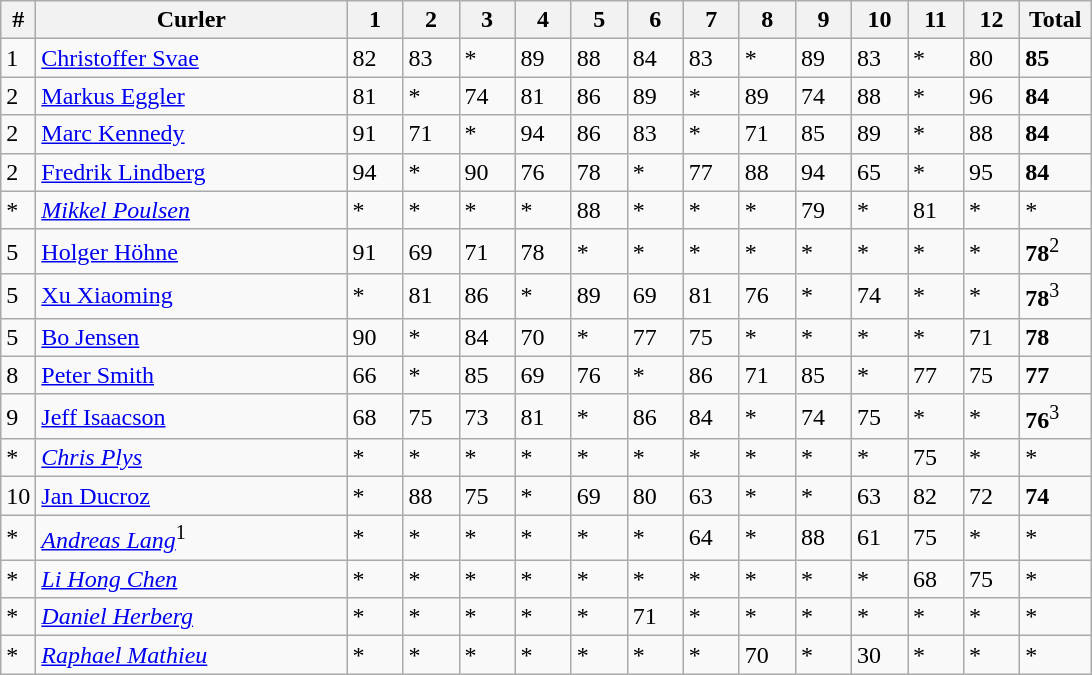<table class="wikitable">
<tr>
<th>#</th>
<th width=200>Curler</th>
<th width=30>1</th>
<th width=30>2</th>
<th width=30>3</th>
<th width=30>4</th>
<th width=30>5</th>
<th width=30>6</th>
<th width=30>7</th>
<th width=30>8</th>
<th width=30>9</th>
<th width=30>10</th>
<th width=30>11</th>
<th width=30>12</th>
<th width=40>Total</th>
</tr>
<tr>
<td>1</td>
<td> <a href='#'>Christoffer Svae</a></td>
<td>82</td>
<td>83</td>
<td>*</td>
<td>89</td>
<td>88</td>
<td>84</td>
<td>83</td>
<td>*</td>
<td>89</td>
<td>83</td>
<td>*</td>
<td>80</td>
<td><strong>85</strong></td>
</tr>
<tr>
<td>2</td>
<td> <a href='#'>Markus Eggler</a></td>
<td>81</td>
<td>*</td>
<td>74</td>
<td>81</td>
<td>86</td>
<td>89</td>
<td>*</td>
<td>89</td>
<td>74</td>
<td>88</td>
<td>*</td>
<td>96</td>
<td><strong>84</strong></td>
</tr>
<tr>
<td>2</td>
<td> <a href='#'>Marc Kennedy</a></td>
<td>91</td>
<td>71</td>
<td>*</td>
<td>94</td>
<td>86</td>
<td>83</td>
<td>*</td>
<td>71</td>
<td>85</td>
<td>89</td>
<td>*</td>
<td>88</td>
<td><strong>84</strong></td>
</tr>
<tr>
<td>2</td>
<td> <a href='#'>Fredrik Lindberg</a></td>
<td>94</td>
<td>*</td>
<td>90</td>
<td>76</td>
<td>78</td>
<td>*</td>
<td>77</td>
<td>88</td>
<td>94</td>
<td>65</td>
<td>*</td>
<td>95</td>
<td><strong>84</strong></td>
</tr>
<tr>
<td>*</td>
<td> <em><a href='#'>Mikkel Poulsen</a></em></td>
<td>*</td>
<td>*</td>
<td>*</td>
<td>*</td>
<td>88</td>
<td>*</td>
<td>*</td>
<td>*</td>
<td>79</td>
<td>*</td>
<td>81</td>
<td>*</td>
<td>*</td>
</tr>
<tr>
<td>5</td>
<td> <a href='#'>Holger Höhne</a></td>
<td>91</td>
<td>69</td>
<td>71</td>
<td>78</td>
<td>*</td>
<td>*</td>
<td>*</td>
<td>*</td>
<td>*</td>
<td>*</td>
<td>*</td>
<td>*</td>
<td><strong>78</strong><sup>2</sup></td>
</tr>
<tr>
<td>5</td>
<td> <a href='#'>Xu Xiaoming</a></td>
<td>*</td>
<td>81</td>
<td>86</td>
<td>*</td>
<td>89</td>
<td>69</td>
<td>81</td>
<td>76</td>
<td>*</td>
<td>74</td>
<td>*</td>
<td>*</td>
<td><strong>78</strong><sup>3</sup></td>
</tr>
<tr>
<td>5</td>
<td> <a href='#'>Bo Jensen</a></td>
<td>90</td>
<td>*</td>
<td>84</td>
<td>70</td>
<td>*</td>
<td>77</td>
<td>75</td>
<td>*</td>
<td>*</td>
<td>*</td>
<td>*</td>
<td>71</td>
<td><strong>78</strong></td>
</tr>
<tr>
<td>8</td>
<td> <a href='#'>Peter Smith</a></td>
<td>66</td>
<td>*</td>
<td>85</td>
<td>69</td>
<td>76</td>
<td>*</td>
<td>86</td>
<td>71</td>
<td>85</td>
<td>*</td>
<td>77</td>
<td>75</td>
<td><strong>77</strong></td>
</tr>
<tr>
<td>9</td>
<td> <a href='#'>Jeff Isaacson</a></td>
<td>68</td>
<td>75</td>
<td>73</td>
<td>81</td>
<td>*</td>
<td>86</td>
<td>84</td>
<td>*</td>
<td>74</td>
<td>75</td>
<td>*</td>
<td>*</td>
<td><strong>76</strong><sup>3</sup></td>
</tr>
<tr>
<td>*</td>
<td> <em><a href='#'>Chris Plys</a></em></td>
<td>*</td>
<td>*</td>
<td>*</td>
<td>*</td>
<td>*</td>
<td>*</td>
<td>*</td>
<td>*</td>
<td>*</td>
<td>*</td>
<td>75</td>
<td>*</td>
<td>*</td>
</tr>
<tr>
<td>10</td>
<td> <a href='#'>Jan Ducroz</a></td>
<td>*</td>
<td>88</td>
<td>75</td>
<td>*</td>
<td>69</td>
<td>80</td>
<td>63</td>
<td>*</td>
<td>*</td>
<td>63</td>
<td>82</td>
<td>72</td>
<td><strong>74</strong></td>
</tr>
<tr>
<td>*</td>
<td> <em><a href='#'>Andreas Lang</a></em><sup>1</sup></td>
<td>*</td>
<td>*</td>
<td>*</td>
<td>*</td>
<td>*</td>
<td>*</td>
<td>64</td>
<td>*</td>
<td>88</td>
<td>61</td>
<td>75</td>
<td>*</td>
<td>*</td>
</tr>
<tr>
<td>*</td>
<td> <em><a href='#'>Li Hong Chen</a></em></td>
<td>*</td>
<td>*</td>
<td>*</td>
<td>*</td>
<td>*</td>
<td>*</td>
<td>*</td>
<td>*</td>
<td>*</td>
<td>*</td>
<td>68</td>
<td>75</td>
<td>*</td>
</tr>
<tr>
<td>*</td>
<td> <em><a href='#'>Daniel Herberg</a></em></td>
<td>*</td>
<td>*</td>
<td>*</td>
<td>*</td>
<td>*</td>
<td>71</td>
<td>*</td>
<td>*</td>
<td>*</td>
<td>*</td>
<td>*</td>
<td>*</td>
<td>*</td>
</tr>
<tr>
<td>*</td>
<td> <em><a href='#'>Raphael Mathieu</a></em></td>
<td>*</td>
<td>*</td>
<td>*</td>
<td>*</td>
<td>*</td>
<td>*</td>
<td>*</td>
<td>70</td>
<td>*</td>
<td>30</td>
<td>*</td>
<td>*</td>
<td>*</td>
</tr>
</table>
